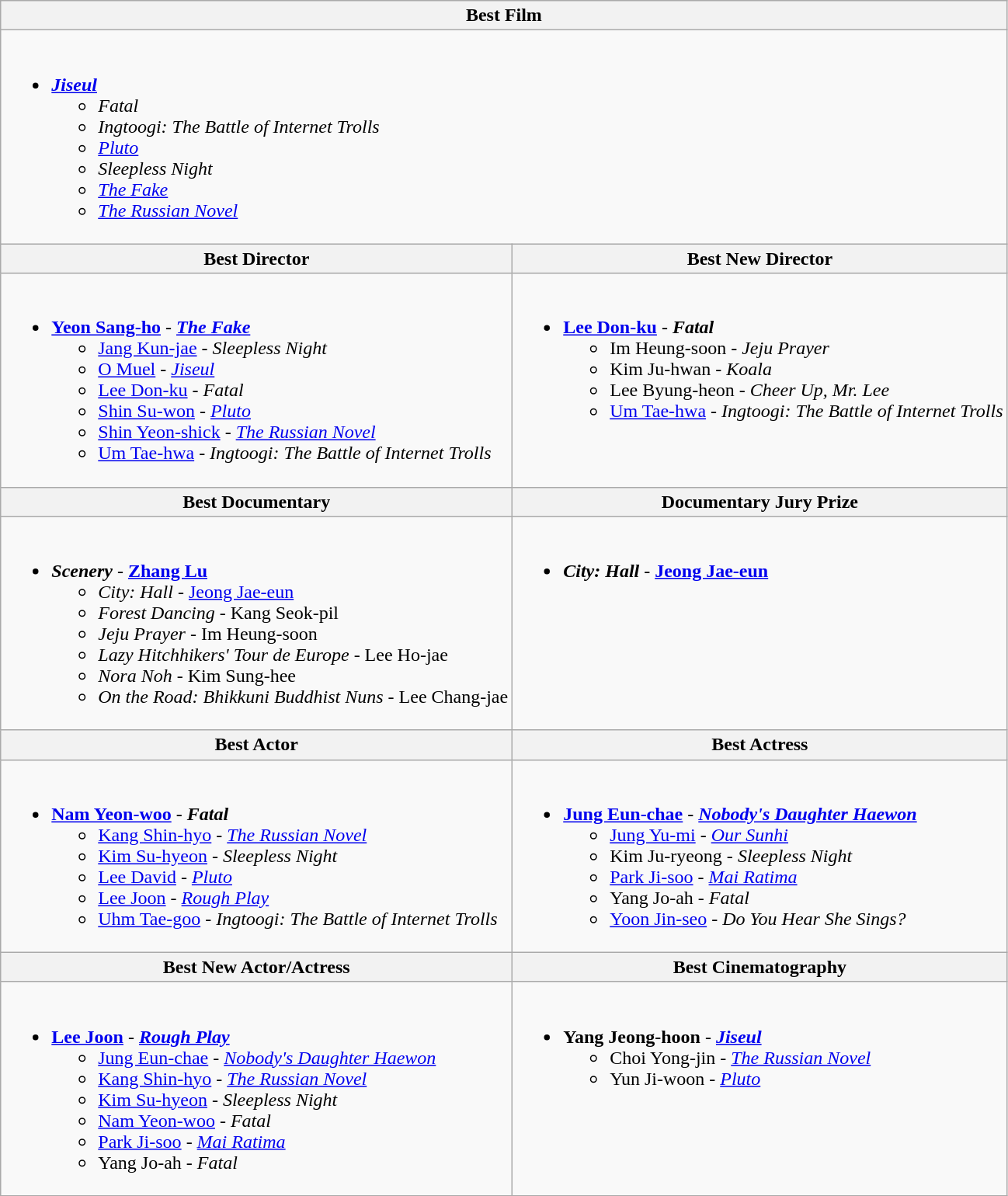<table class="wikitable">
<tr>
<th colspan="2">Best Film</th>
</tr>
<tr>
<td colspan="2" style="vertical-align:top;"><br><ul><li><strong><em><a href='#'>Jiseul</a></em></strong><ul><li><em>Fatal</em></li><li><em>Ingtoogi: The Battle of Internet Trolls</em></li><li><em><a href='#'>Pluto</a></em></li><li><em>Sleepless Night</em></li><li><em><a href='#'>The Fake</a></em></li><li><em><a href='#'>The Russian Novel</a></em></li></ul></li></ul></td>
</tr>
<tr>
<th style="width="50%">Best Director</th>
<th style="width="50%">Best New Director</th>
</tr>
<tr>
<td valign="top"><br><ul><li><strong><a href='#'>Yeon Sang-ho</a></strong> - <strong><em><a href='#'>The Fake</a></em></strong><ul><li><a href='#'>Jang Kun-jae</a> - <em>Sleepless Night</em></li><li><a href='#'>O Muel</a> - <em><a href='#'>Jiseul</a></em></li><li><a href='#'>Lee Don-ku</a> - <em>Fatal</em></li><li><a href='#'>Shin Su-won</a> - <em><a href='#'>Pluto</a></em></li><li><a href='#'>Shin Yeon-shick</a> - <em><a href='#'>The Russian Novel</a></em></li><li><a href='#'>Um Tae-hwa</a> - <em>Ingtoogi: The Battle of Internet Trolls</em></li></ul></li></ul></td>
<td valign="top"><br><ul><li><strong><a href='#'>Lee Don-ku</a></strong> - <strong><em>Fatal</em></strong><ul><li>Im Heung-soon - <em>Jeju Prayer</em></li><li>Kim Ju-hwan - <em>Koala</em></li><li>Lee Byung-heon - <em>Cheer Up, Mr. Lee</em></li><li><a href='#'>Um Tae-hwa</a> - <em>Ingtoogi: The Battle of Internet Trolls</em></li></ul></li></ul></td>
</tr>
<tr>
<th style="width="50%">Best Documentary</th>
<th style="width="50%">Documentary Jury Prize</th>
</tr>
<tr>
<td valign="top"><br><ul><li><strong><em>Scenery</em></strong> - <strong><a href='#'>Zhang Lu</a></strong><ul><li><em>City: Hall</em> - <a href='#'>Jeong Jae-eun</a></li><li><em>Forest Dancing</em> - Kang Seok-pil</li><li><em>Jeju Prayer</em> - Im Heung-soon</li><li><em>Lazy Hitchhikers' Tour de Europe</em> - Lee Ho-jae</li><li><em>Nora Noh</em> - Kim Sung-hee</li><li><em>On the Road: Bhikkuni Buddhist Nuns</em> - Lee Chang-jae</li></ul></li></ul></td>
<td valign="top"><br><ul><li><strong><em>City: Hall</em></strong> - <strong><a href='#'>Jeong Jae-eun</a></strong></li></ul></td>
</tr>
<tr>
<th style="width="50%">Best Actor</th>
<th style="width="50%">Best Actress</th>
</tr>
<tr>
<td valign="top"><br><ul><li><strong><a href='#'>Nam Yeon-woo</a></strong> - <strong><em>Fatal</em></strong><ul><li><a href='#'>Kang Shin-hyo</a> - <em><a href='#'>The Russian Novel</a></em></li><li><a href='#'>Kim Su-hyeon</a> - <em>Sleepless Night</em></li><li><a href='#'>Lee David</a> - <em><a href='#'>Pluto</a></em></li><li><a href='#'>Lee Joon</a> - <em><a href='#'>Rough Play</a></em></li><li><a href='#'>Uhm Tae-goo</a> - <em>Ingtoogi: The Battle of Internet Trolls</em></li></ul></li></ul></td>
<td valign="top"><br><ul><li><strong><a href='#'>Jung Eun-chae</a></strong> - <strong><em><a href='#'>Nobody's Daughter Haewon</a></em></strong><ul><li><a href='#'>Jung Yu-mi</a> - <em><a href='#'>Our Sunhi</a></em></li><li>Kim Ju-ryeong - <em>Sleepless Night</em></li><li><a href='#'>Park Ji-soo</a> - <em><a href='#'>Mai Ratima</a></em></li><li>Yang Jo-ah - <em>Fatal</em></li><li><a href='#'>Yoon Jin-seo</a> - <em>Do You Hear She Sings?</em></li></ul></li></ul></td>
</tr>
<tr>
<th style="width="50%">Best New Actor/Actress</th>
<th style="width="50%">Best Cinematography</th>
</tr>
<tr>
<td valign="top"><br><ul><li><strong><a href='#'>Lee Joon</a></strong> - <strong><em><a href='#'>Rough Play</a></em></strong><ul><li><a href='#'>Jung Eun-chae</a> - <em><a href='#'>Nobody's Daughter Haewon</a></em></li><li><a href='#'>Kang Shin-hyo</a> - <em><a href='#'>The Russian Novel</a></em></li><li><a href='#'>Kim Su-hyeon</a> - <em>Sleepless Night</em></li><li><a href='#'>Nam Yeon-woo</a> - <em>Fatal</em></li><li><a href='#'>Park Ji-soo</a> - <em><a href='#'>Mai Ratima</a></em></li><li>Yang Jo-ah - <em>Fatal</em></li></ul></li></ul></td>
<td valign="top"><br><ul><li><strong>Yang Jeong-hoon</strong> - <strong><em><a href='#'>Jiseul</a></em></strong><ul><li>Choi Yong-jin - <em><a href='#'>The Russian Novel</a></em></li><li>Yun Ji-woon - <em><a href='#'>Pluto</a></em></li></ul></li></ul></td>
</tr>
</table>
